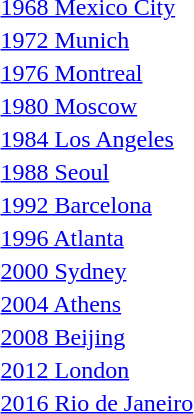<table>
<tr valign="top">
<td><a href='#'>1968 Mexico City</a><br></td>
<td></td>
<td></td>
<td><br> </td>
</tr>
<tr valign="top">
<td><a href='#'>1972 Munich</a><br></td>
<td></td>
<td></td>
<td><br></td>
</tr>
<tr valign="top">
<td><a href='#'>1976 Montreal</a><br></td>
<td></td>
<td></td>
<td><br> </td>
</tr>
<tr valign="top">
<td><a href='#'>1980 Moscow</a><br></td>
<td></td>
<td></td>
<td><br></td>
</tr>
<tr valign="top">
<td><a href='#'>1984 Los Angeles</a><br></td>
<td></td>
<td></td>
<td><br> </td>
</tr>
<tr valign="top">
<td><a href='#'>1988 Seoul</a><br></td>
<td></td>
<td></td>
<td><br> </td>
</tr>
<tr valign="top">
<td><a href='#'>1992 Barcelona</a><br></td>
<td></td>
<td></td>
<td><br></td>
</tr>
<tr valign="top">
<td><a href='#'>1996 Atlanta</a><br></td>
<td></td>
<td></td>
<td><br></td>
</tr>
<tr valign="top">
<td><a href='#'>2000 Sydney</a><br></td>
<td></td>
<td></td>
<td><br> </td>
</tr>
<tr valign="top">
<td><a href='#'>2004 Athens</a><br></td>
<td></td>
<td></td>
<td><br> </td>
</tr>
<tr valign="top">
<td><a href='#'>2008 Beijing</a><br></td>
<td></td>
<td></td>
<td><br> </td>
</tr>
<tr valign="top">
<td><a href='#'>2012 London</a><br></td>
<td></td>
<td></td>
<td><br></td>
</tr>
<tr valign="top">
<td><a href='#'>2016 Rio de Janeiro</a><br></td>
<td></td>
<td></td>
<td><br></td>
</tr>
</table>
